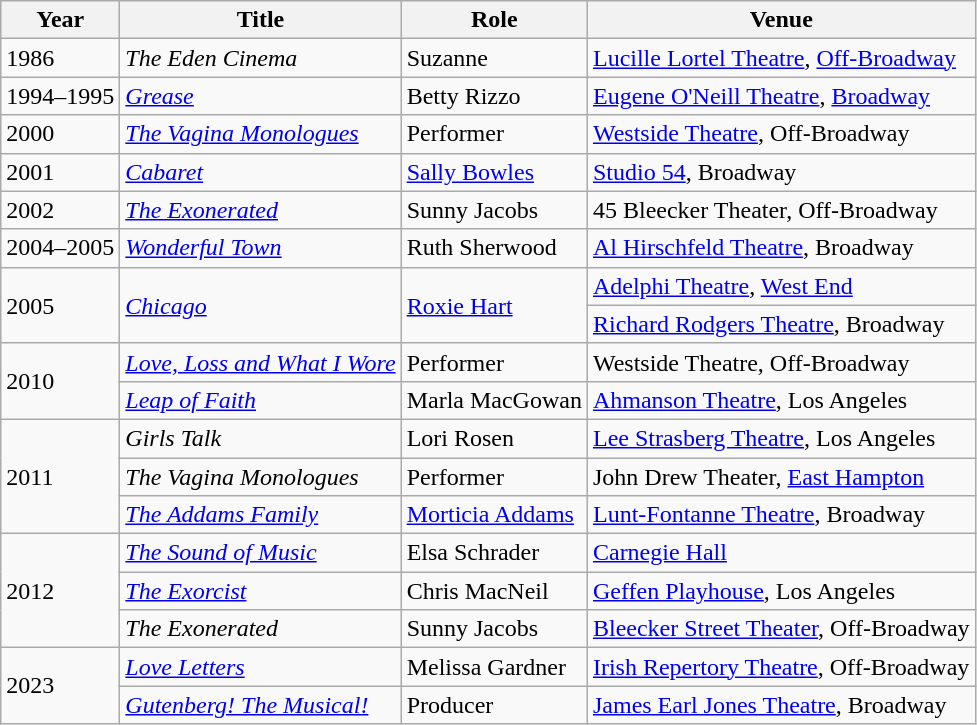<table class="wikitable sortable">
<tr>
<th>Year</th>
<th>Title</th>
<th>Role</th>
<th>Venue</th>
</tr>
<tr>
<td>1986</td>
<td><em>The Eden Cinema</em></td>
<td>Suzanne</td>
<td><a href='#'>Lucille Lortel Theatre</a>, <a href='#'>Off-Broadway</a></td>
</tr>
<tr>
<td>1994–1995</td>
<td><em><a href='#'>Grease</a></em></td>
<td>Betty Rizzo</td>
<td><a href='#'>Eugene O'Neill Theatre</a>, <a href='#'>Broadway</a></td>
</tr>
<tr>
<td>2000</td>
<td><em><a href='#'>The Vagina Monologues</a></em></td>
<td>Performer</td>
<td><a href='#'>Westside Theatre</a>, Off-Broadway</td>
</tr>
<tr>
<td>2001</td>
<td><em><a href='#'>Cabaret</a></em></td>
<td><a href='#'>Sally Bowles</a></td>
<td><a href='#'>Studio 54</a>, Broadway</td>
</tr>
<tr>
<td>2002</td>
<td><em><a href='#'>The Exonerated</a></em></td>
<td>Sunny Jacobs</td>
<td>45 Bleecker Theater, Off-Broadway</td>
</tr>
<tr>
<td>2004–2005</td>
<td><em><a href='#'>Wonderful Town</a></em></td>
<td>Ruth Sherwood</td>
<td><a href='#'>Al Hirschfeld Theatre</a>, Broadway</td>
</tr>
<tr>
<td rowspan="2">2005</td>
<td rowspan="2"><em><a href='#'>Chicago</a></em></td>
<td rowspan="2"><a href='#'>Roxie Hart</a></td>
<td><a href='#'>Adelphi Theatre</a>, <a href='#'>West End</a></td>
</tr>
<tr>
<td><a href='#'>Richard Rodgers Theatre</a>, Broadway</td>
</tr>
<tr>
<td rowspan="2">2010</td>
<td><em><a href='#'>Love, Loss and What I Wore</a></em></td>
<td>Performer</td>
<td>Westside Theatre, Off-Broadway</td>
</tr>
<tr>
<td><em><a href='#'>Leap of Faith</a></em></td>
<td>Marla MacGowan</td>
<td><a href='#'>Ahmanson Theatre</a>, Los Angeles</td>
</tr>
<tr>
<td rowspan="3">2011</td>
<td><em>Girls Talk</em></td>
<td>Lori Rosen</td>
<td><a href='#'>Lee Strasberg Theatre</a>, Los Angeles</td>
</tr>
<tr>
<td><em>The Vagina Monologues</em></td>
<td>Performer</td>
<td>John Drew Theater, <a href='#'>East Hampton</a></td>
</tr>
<tr>
<td><em><a href='#'>The Addams Family</a></em></td>
<td><a href='#'>Morticia Addams</a></td>
<td><a href='#'>Lunt-Fontanne Theatre</a>, Broadway</td>
</tr>
<tr>
<td rowspan="3">2012</td>
<td><em><a href='#'>The Sound of Music</a></em></td>
<td>Elsa Schrader</td>
<td><a href='#'>Carnegie Hall</a></td>
</tr>
<tr>
<td><a href='#'><em>The Exorcist</em></a></td>
<td>Chris MacNeil</td>
<td><a href='#'>Geffen Playhouse</a>, Los Angeles</td>
</tr>
<tr>
<td><em>The Exonerated</em></td>
<td>Sunny Jacobs</td>
<td><a href='#'>Bleecker Street Theater</a>, Off-Broadway</td>
</tr>
<tr>
<td rowspan="2">2023</td>
<td><em><a href='#'>Love Letters</a></em></td>
<td>Melissa Gardner</td>
<td><a href='#'>Irish Repertory Theatre</a>, Off-Broadway</td>
</tr>
<tr>
<td><em><a href='#'>Gutenberg! The Musical!</a></em></td>
<td>Producer</td>
<td><a href='#'>James Earl Jones Theatre</a>, Broadway</td>
</tr>
</table>
